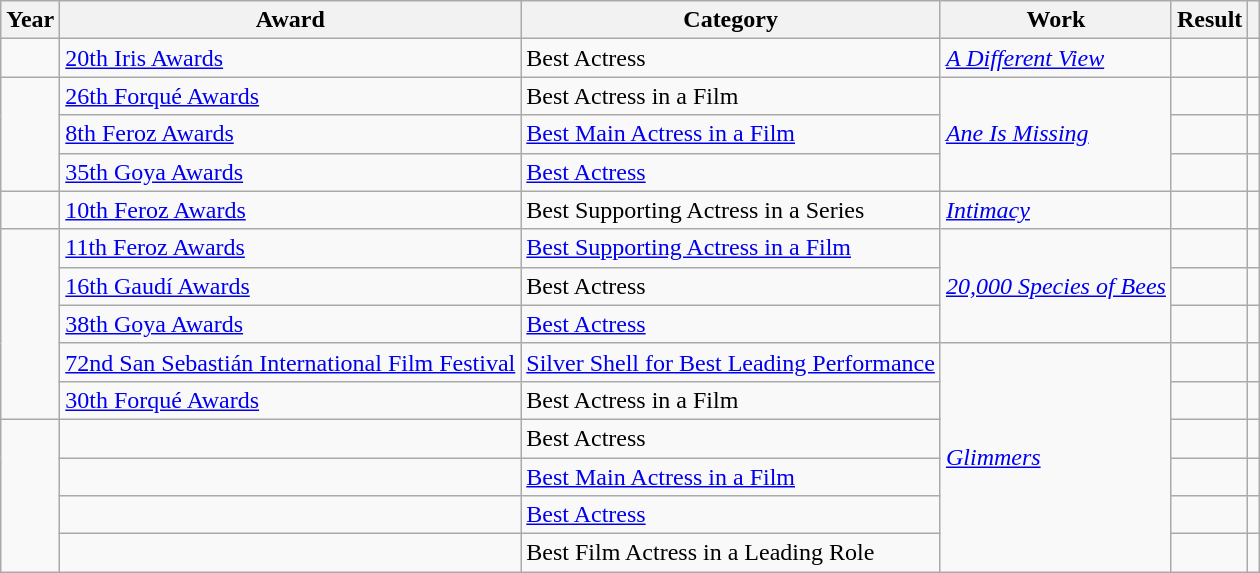<table class="wikitable sortable plainrowheaders">
<tr>
<th>Year</th>
<th>Award</th>
<th>Category</th>
<th>Work</th>
<th>Result</th>
<th scope="col" class="unsortable"></th>
</tr>
<tr>
<td></td>
<td><a href='#'>20th Iris Awards</a></td>
<td>Best Actress</td>
<td><em><a href='#'>A Different View</a></em></td>
<td></td>
<td></td>
</tr>
<tr>
<td rowspan = "3"></td>
<td><a href='#'>26th Forqué Awards</a></td>
<td>Best Actress in a Film</td>
<td rowspan = "3"><em><a href='#'>Ane Is Missing</a></em></td>
<td></td>
<td></td>
</tr>
<tr>
<td><a href='#'>8th Feroz Awards</a></td>
<td><a href='#'>Best Main Actress in a Film</a></td>
<td></td>
<td></td>
</tr>
<tr>
<td><a href='#'>35th Goya Awards</a></td>
<td><a href='#'>Best Actress</a></td>
<td></td>
<td></td>
</tr>
<tr>
<td></td>
<td><a href='#'>10th Feroz Awards</a></td>
<td>Best Supporting Actress in a Series</td>
<td><em><a href='#'>Intimacy</a></em></td>
<td></td>
<td></td>
</tr>
<tr>
<td rowspan = "5"></td>
<td><a href='#'>11th Feroz Awards</a></td>
<td><a href='#'>Best Supporting Actress in a Film</a></td>
<td rowspan = "3"><em><a href='#'>20,000 Species of Bees</a></em></td>
<td></td>
<td></td>
</tr>
<tr>
<td><a href='#'>16th Gaudí Awards</a></td>
<td>Best Actress</td>
<td></td>
<td></td>
</tr>
<tr>
<td><a href='#'>38th Goya Awards</a></td>
<td><a href='#'>Best Actress</a></td>
<td></td>
<td></td>
</tr>
<tr>
<td><a href='#'>72nd San Sebastián International Film Festival</a></td>
<td><a href='#'>Silver Shell for Best Leading Performance</a></td>
<td rowspan = "6"><em><a href='#'>Glimmers</a></em></td>
<td></td>
<td></td>
</tr>
<tr>
<td><a href='#'>30th Forqué Awards</a></td>
<td>Best Actress in a Film</td>
<td></td>
<td></td>
</tr>
<tr>
<td rowspan = "4"></td>
<td></td>
<td>Best Actress</td>
<td></td>
<td></td>
</tr>
<tr>
<td></td>
<td><a href='#'>Best Main Actress in a Film</a></td>
<td></td>
<td></td>
</tr>
<tr>
<td></td>
<td><a href='#'>Best Actress</a></td>
<td></td>
<td></td>
</tr>
<tr>
<td></td>
<td>Best Film Actress in a Leading Role</td>
<td></td>
<td></td>
</tr>
</table>
